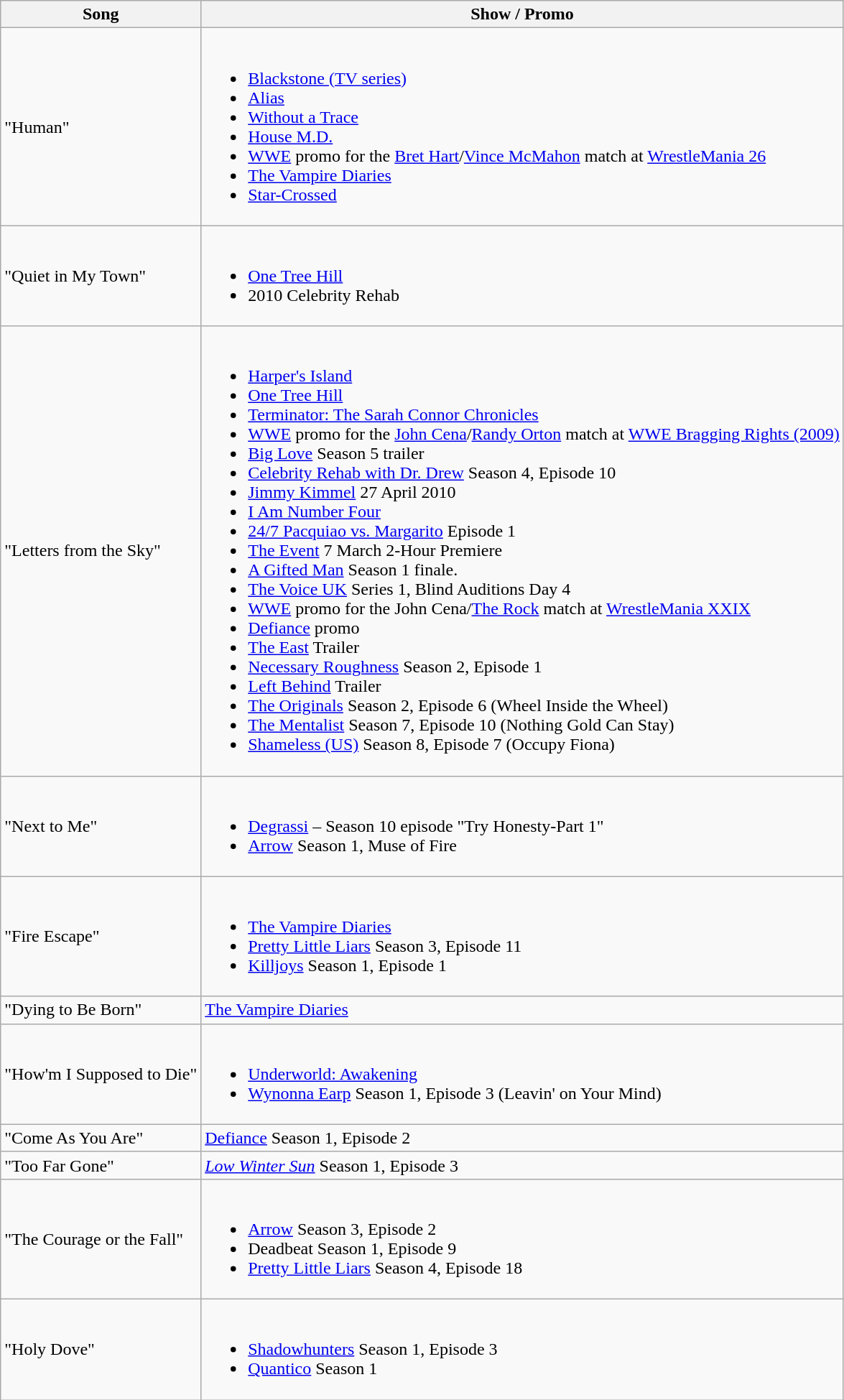<table class="wikitable">
<tr>
<th>Song</th>
<th>Show / Promo</th>
</tr>
<tr>
<td>"Human"</td>
<td><br><ul><li><a href='#'>Blackstone (TV series)</a></li><li><a href='#'>Alias</a></li><li><a href='#'>Without a Trace</a></li><li><a href='#'>House M.D.</a></li><li><a href='#'>WWE</a> promo for the <a href='#'>Bret Hart</a>/<a href='#'>Vince McMahon</a> match at <a href='#'>WrestleMania 26</a></li><li><a href='#'>The Vampire Diaries</a></li><li><a href='#'>Star-Crossed</a></li></ul></td>
</tr>
<tr>
<td>"Quiet in My Town"</td>
<td><br><ul><li><a href='#'>One Tree Hill</a></li><li>2010 Celebrity Rehab</li></ul></td>
</tr>
<tr>
<td>"Letters from the Sky"</td>
<td><br><ul><li><a href='#'>Harper's Island</a></li><li><a href='#'>One Tree Hill</a></li><li><a href='#'>Terminator: The Sarah Connor Chronicles</a></li><li><a href='#'>WWE</a> promo for the <a href='#'>John Cena</a>/<a href='#'>Randy Orton</a> match at <a href='#'>WWE Bragging Rights (2009)</a></li><li><a href='#'>Big Love</a> Season 5 trailer</li><li><a href='#'>Celebrity Rehab with Dr. Drew</a> Season 4, Episode 10</li><li><a href='#'>Jimmy Kimmel</a> 27 April 2010</li><li><a href='#'>I Am Number Four</a></li><li><a href='#'>24/7 Pacquiao vs. Margarito</a> Episode 1</li><li><a href='#'>The Event</a> 7 March 2-Hour Premiere</li><li><a href='#'>A Gifted Man</a> Season 1 finale.</li><li><a href='#'>The Voice UK</a> Series 1, Blind Auditions Day 4</li><li><a href='#'>WWE</a> promo for the John Cena/<a href='#'>The Rock</a> match at <a href='#'>WrestleMania XXIX</a></li><li><a href='#'>Defiance</a> promo</li><li><a href='#'>The East</a> Trailer</li><li><a href='#'>Necessary Roughness</a> Season 2, Episode 1</li><li><a href='#'>Left Behind</a> Trailer</li><li><a href='#'>The Originals</a> Season 2, Episode 6 (Wheel Inside the Wheel)</li><li><a href='#'>The Mentalist</a> Season 7, Episode 10 (Nothing Gold Can Stay)</li><li><a href='#'>Shameless (US)</a> Season 8, Episode 7 (Occupy Fiona)</li></ul></td>
</tr>
<tr>
<td>"Next to Me"</td>
<td><br><ul><li><a href='#'>Degrassi</a> – Season 10 episode "Try Honesty-Part 1"</li><li><a href='#'>Arrow</a> Season 1, Muse of Fire</li></ul></td>
</tr>
<tr>
<td>"Fire Escape"</td>
<td><br><ul><li><a href='#'>The Vampire Diaries</a></li><li><a href='#'>Pretty Little Liars</a> Season 3, Episode 11</li><li><a href='#'>Killjoys</a> Season 1, Episode 1</li></ul></td>
</tr>
<tr>
<td>"Dying to Be Born"</td>
<td><a href='#'>The Vampire Diaries</a></td>
</tr>
<tr>
<td>"How'm I Supposed to Die"</td>
<td><br><ul><li><a href='#'>Underworld: Awakening</a></li><li><a href='#'>Wynonna Earp</a> Season 1, Episode 3 (Leavin' on Your Mind)</li></ul></td>
</tr>
<tr>
<td>"Come As You Are"</td>
<td><a href='#'>Defiance</a> Season 1, Episode 2</td>
</tr>
<tr>
<td>"Too Far Gone"</td>
<td><em><a href='#'>Low Winter Sun</a></em> Season 1, Episode 3</td>
</tr>
<tr>
<td>"The Courage or the Fall"</td>
<td><br><ul><li><a href='#'>Arrow</a> Season 3, Episode 2</li><li>Deadbeat Season 1, Episode 9</li><li><a href='#'>Pretty Little Liars</a> Season 4, Episode 18</li></ul></td>
</tr>
<tr>
<td>"Holy Dove"</td>
<td><br><ul><li><a href='#'>Shadowhunters</a> Season 1, Episode 3</li><li><a href='#'>Quantico</a> Season 1</li></ul></td>
</tr>
</table>
